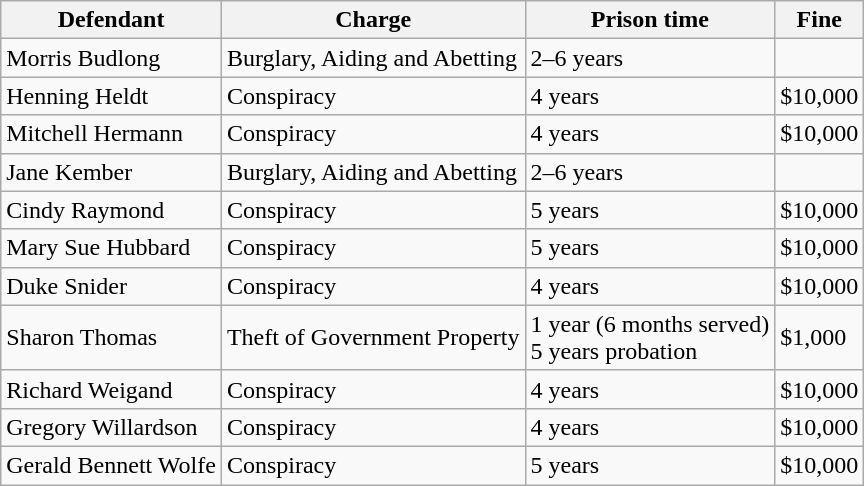<table class="wikitable">
<tr>
<th>Defendant</th>
<th>Charge</th>
<th>Prison time</th>
<th>Fine</th>
</tr>
<tr>
<td>Morris Budlong</td>
<td>Burglary, Aiding and Abetting</td>
<td>2–6 years</td>
<td></td>
</tr>
<tr>
<td>Henning Heldt</td>
<td>Conspiracy</td>
<td>4 years</td>
<td>$10,000</td>
</tr>
<tr>
<td>Mitchell Hermann</td>
<td>Conspiracy</td>
<td>4 years</td>
<td>$10,000</td>
</tr>
<tr>
<td>Jane Kember</td>
<td>Burglary, Aiding and Abetting</td>
<td>2–6 years</td>
<td></td>
</tr>
<tr>
<td>Cindy Raymond</td>
<td>Conspiracy</td>
<td>5 years</td>
<td>$10,000</td>
</tr>
<tr>
<td>Mary Sue Hubbard</td>
<td>Conspiracy</td>
<td>5 years</td>
<td>$10,000</td>
</tr>
<tr>
<td>Duke Snider</td>
<td>Conspiracy</td>
<td>4 years</td>
<td>$10,000</td>
</tr>
<tr>
<td>Sharon Thomas</td>
<td>Theft of Government Property</td>
<td>1 year (6 months served)<br> 5 years probation</td>
<td>$1,000</td>
</tr>
<tr>
<td>Richard Weigand</td>
<td>Conspiracy</td>
<td>4 years</td>
<td>$10,000</td>
</tr>
<tr>
<td>Gregory Willardson</td>
<td>Conspiracy</td>
<td>4 years</td>
<td>$10,000</td>
</tr>
<tr>
<td>Gerald Bennett Wolfe</td>
<td>Conspiracy</td>
<td>5 years</td>
<td>$10,000</td>
</tr>
</table>
